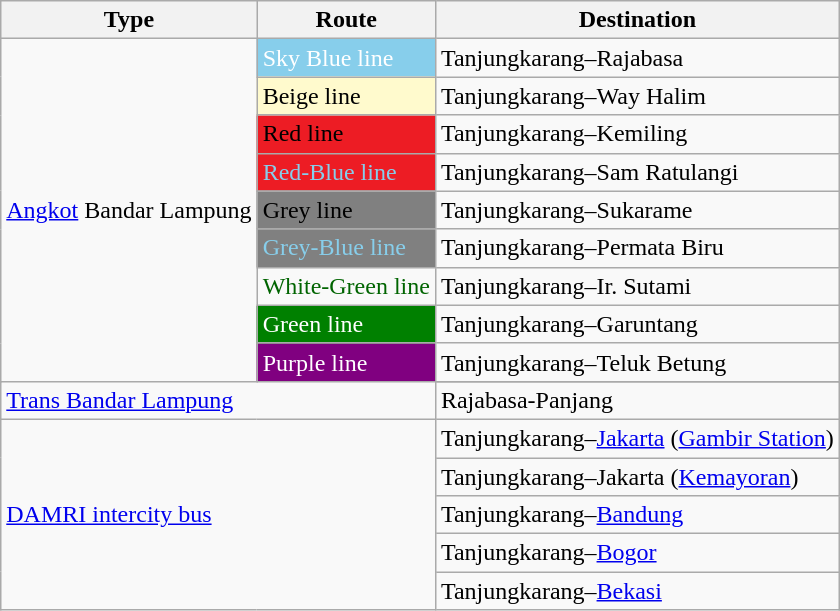<table class="wikitable sortable">
<tr>
<th>Type</th>
<th>Route</th>
<th>Destination</th>
</tr>
<tr>
<td rowspan="9"><a href='#'>Angkot</a> Bandar Lampung</td>
<td style="background:SkyBlue; color:white">Sky Blue line</td>
<td>Tanjungkarang–Rajabasa</td>
</tr>
<tr>
<td style="background:lemonchiffon;">Beige line</td>
<td>Tanjungkarang–Way Halim</td>
</tr>
<tr>
<td style="background:#ED1C24;">Red line</td>
<td>Tanjungkarang–Kemiling</td>
</tr>
<tr>
<td style="background:#ED1C24; color:skyblue;">Red-Blue line</td>
<td>Tanjungkarang–Sam Ratulangi</td>
</tr>
<tr>
<td style="background:#808080;">Grey line</td>
<td>Tanjungkarang–Sukarame</td>
</tr>
<tr>
<td style="background:#808080; color:skyblue;">Grey-Blue line</td>
<td>Tanjungkarang–Permata Biru</td>
</tr>
<tr>
<td style="background:#white; color:#006400">White-Green line</td>
<td>Tanjungkarang–Ir. Sutami</td>
</tr>
<tr>
<td style="background:#008000; color:white">Green line</td>
<td>Tanjungkarang–Garuntang</td>
</tr>
<tr>
<td style="background:#800080; color:white">Purple line</td>
<td>Tanjungkarang–Teluk Betung</td>
</tr>
<tr>
<td colspan="2" rowspan="2"><a href='#'>Trans Bandar Lampung</a></td>
</tr>
<tr>
<td>Rajabasa-Panjang</td>
</tr>
<tr>
<td colspan="2" rowspan="5"><a href='#'>DAMRI intercity bus</a></td>
<td>Tanjungkarang–<a href='#'>Jakarta</a> (<a href='#'>Gambir Station</a>)</td>
</tr>
<tr>
<td>Tanjungkarang–Jakarta (<a href='#'>Kemayoran</a>)</td>
</tr>
<tr>
<td>Tanjungkarang–<a href='#'>Bandung</a></td>
</tr>
<tr>
<td>Tanjungkarang–<a href='#'>Bogor</a></td>
</tr>
<tr>
<td>Tanjungkarang–<a href='#'>Bekasi</a></td>
</tr>
</table>
